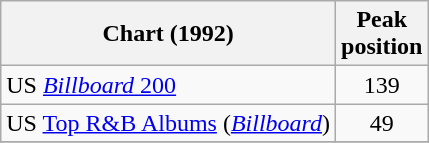<table class="wikitable">
<tr>
<th>Chart (1992)</th>
<th>Peak<br>position</th>
</tr>
<tr>
<td>US <a href='#'><em>Billboard</em> 200</a></td>
<td align=center>139</td>
</tr>
<tr>
<td>US <a href='#'>Top R&B Albums</a> (<em><a href='#'>Billboard</a></em>)</td>
<td align=center>49</td>
</tr>
<tr>
</tr>
</table>
